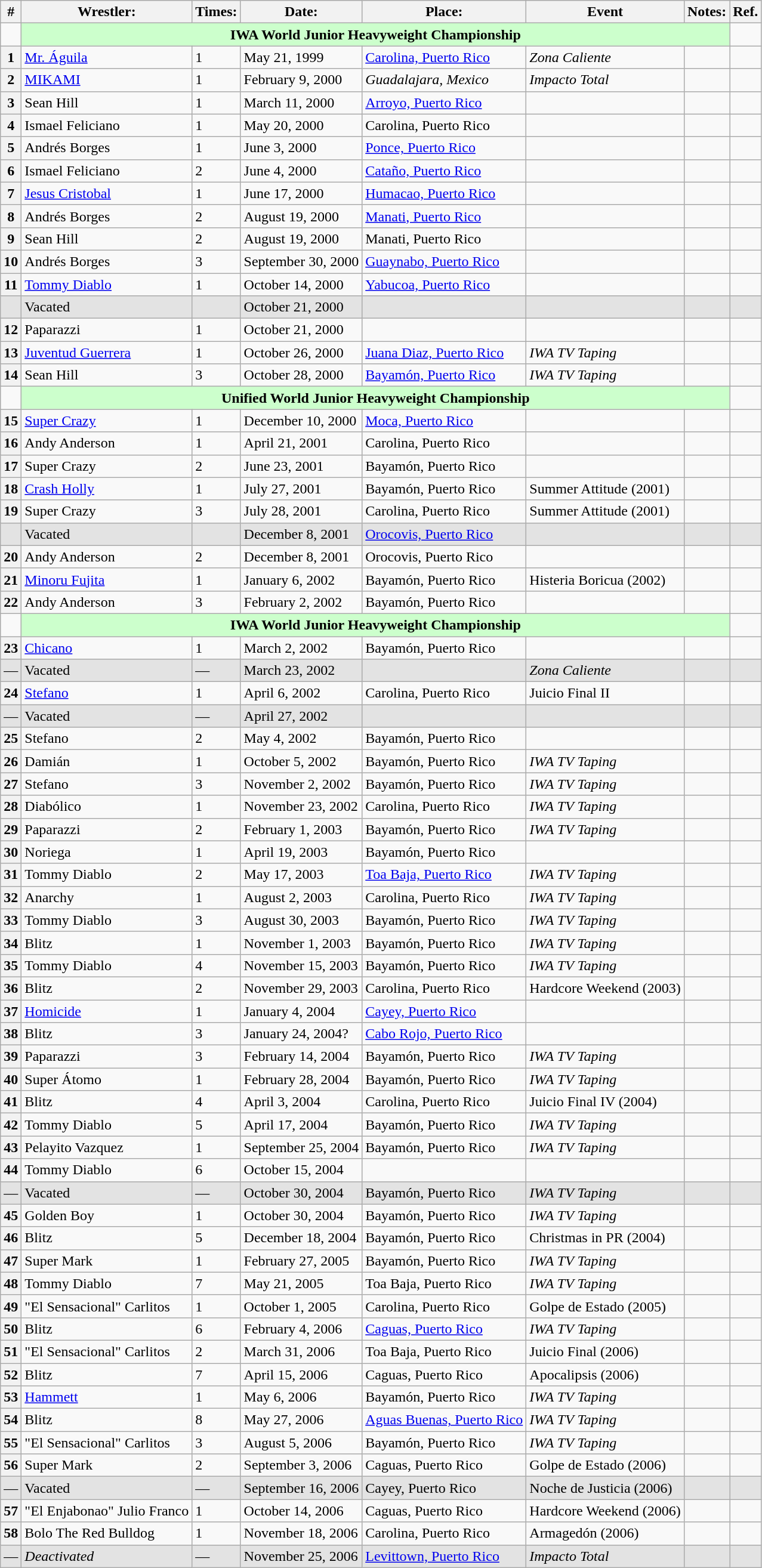<table class="wikitable">
<tr>
<th>#</th>
<th><strong>Wrestler:</strong></th>
<th>Times:</th>
<th>Date:</th>
<th>Place:</th>
<th>Event</th>
<th>Notes:</th>
<th>Ref.</th>
</tr>
<tr>
<td></td>
<td align="center" style="background: #ccffcc;" colspan="6"><strong>IWA World Junior Heavyweight Championship</strong></td>
<td></td>
</tr>
<tr>
<th>1</th>
<td><a href='#'>Mr. Águila</a></td>
<td>1</td>
<td>May 21, 1999</td>
<td><a href='#'>Carolina, Puerto Rico</a></td>
<td><em>Zona Caliente</em></td>
<td></td>
<td></td>
</tr>
<tr>
<th>2</th>
<td><a href='#'>MIKAMI</a></td>
<td>1</td>
<td>February 9, 2000</td>
<td><em>Guadalajara, Mexico</em></td>
<td><em>Impacto Total</em></td>
<td></td>
<td></td>
</tr>
<tr>
<th>3</th>
<td>Sean Hill</td>
<td>1</td>
<td>March 11, 2000</td>
<td><a href='#'>Arroyo, Puerto Rico</a></td>
<td></td>
<td></td>
<td></td>
</tr>
<tr>
<th>4</th>
<td>Ismael Feliciano</td>
<td>1</td>
<td>May 20, 2000</td>
<td>Carolina, Puerto Rico</td>
<td></td>
<td></td>
<td></td>
</tr>
<tr>
<th>5</th>
<td>Andrés Borges</td>
<td>1</td>
<td>June 3, 2000</td>
<td><a href='#'>Ponce, Puerto Rico</a></td>
<td></td>
<td></td>
<td></td>
</tr>
<tr>
<th>6</th>
<td>Ismael Feliciano</td>
<td>2</td>
<td>June 4, 2000</td>
<td><a href='#'>Cataño, Puerto Rico</a></td>
<td></td>
<td></td>
<td></td>
</tr>
<tr>
<th>7</th>
<td><a href='#'>Jesus Cristobal</a></td>
<td>1</td>
<td>June 17, 2000</td>
<td><a href='#'>Humacao, Puerto Rico</a></td>
<td></td>
<td></td>
<td></td>
</tr>
<tr>
<th>8</th>
<td>Andrés Borges</td>
<td>2</td>
<td>August 19, 2000</td>
<td><a href='#'>Manati, Puerto Rico</a></td>
<td></td>
<td></td>
<td></td>
</tr>
<tr>
<th>9</th>
<td>Sean Hill</td>
<td>2</td>
<td>August 19, 2000</td>
<td>Manati, Puerto Rico</td>
<td></td>
<td></td>
<td></td>
</tr>
<tr>
<th>10</th>
<td>Andrés Borges</td>
<td>3</td>
<td>September 30, 2000</td>
<td><a href='#'>Guaynabo, Puerto Rico</a></td>
<td></td>
<td></td>
<td></td>
</tr>
<tr>
<th>11</th>
<td><a href='#'>Tommy Diablo</a></td>
<td>1</td>
<td>October 14, 2000</td>
<td><a href='#'>Yabucoa, Puerto Rico</a></td>
<td></td>
<td></td>
<td></td>
</tr>
<tr bgcolor=#e3e3e3>
<td></td>
<td>Vacated</td>
<td></td>
<td>October 21, 2000</td>
<td></td>
<td></td>
<td></td>
<td></td>
</tr>
<tr>
<th>12</th>
<td>Paparazzi</td>
<td>1</td>
<td>October 21, 2000</td>
<td></td>
<td></td>
<td></td>
<td></td>
</tr>
<tr>
<th>13</th>
<td><a href='#'>Juventud Guerrera</a></td>
<td>1</td>
<td>October 26, 2000</td>
<td><a href='#'>Juana Diaz, Puerto Rico</a></td>
<td><em>IWA TV Taping</em></td>
<td></td>
<td></td>
</tr>
<tr>
<th>14</th>
<td>Sean Hill</td>
<td>3</td>
<td>October 28, 2000</td>
<td><a href='#'>Bayamón, Puerto Rico</a></td>
<td><em>IWA TV Taping</em></td>
<td></td>
<td></td>
</tr>
<tr>
<td></td>
<td align="center" style="background: #ccffcc;" colspan="6"><strong>Unified World Junior Heavyweight Championship</strong></td>
<td></td>
</tr>
<tr>
<th>15</th>
<td><a href='#'>Super Crazy</a></td>
<td>1</td>
<td>December 10, 2000</td>
<td><a href='#'>Moca, Puerto Rico</a></td>
<td></td>
<td></td>
<td></td>
</tr>
<tr>
<th>16</th>
<td>Andy Anderson</td>
<td>1</td>
<td>April 21, 2001</td>
<td>Carolina, Puerto Rico</td>
<td></td>
<td></td>
<td></td>
</tr>
<tr>
<th>17</th>
<td>Super Crazy</td>
<td>2</td>
<td>June 23, 2001</td>
<td>Bayamón, Puerto Rico</td>
<td></td>
<td></td>
<td></td>
</tr>
<tr>
<th>18</th>
<td><a href='#'>Crash Holly</a></td>
<td>1</td>
<td>July 27, 2001</td>
<td>Bayamón, Puerto Rico</td>
<td>Summer Attitude (2001)</td>
<td></td>
<td></td>
</tr>
<tr>
<th>19</th>
<td>Super Crazy</td>
<td>3</td>
<td>July 28, 2001</td>
<td>Carolina, Puerto Rico</td>
<td>Summer Attitude (2001)</td>
<td></td>
<td></td>
</tr>
<tr bgcolor=#e3e3e3>
<td></td>
<td>Vacated</td>
<td></td>
<td>December 8, 2001</td>
<td><a href='#'>Orocovis, Puerto Rico</a></td>
<td></td>
<td></td>
<td></td>
</tr>
<tr>
<th>20</th>
<td>Andy Anderson</td>
<td>2</td>
<td>December 8, 2001</td>
<td>Orocovis, Puerto Rico</td>
<td></td>
<td></td>
<td></td>
</tr>
<tr>
<th>21</th>
<td><a href='#'>Minoru Fujita</a></td>
<td>1</td>
<td>January 6, 2002</td>
<td>Bayamón, Puerto Rico</td>
<td>Histeria Boricua (2002)</td>
<td></td>
<td></td>
</tr>
<tr>
<th>22</th>
<td>Andy Anderson</td>
<td>3</td>
<td>February 2, 2002</td>
<td>Bayamón, Puerto Rico</td>
<td></td>
<td></td>
<td></td>
</tr>
<tr>
<td></td>
<td align="center" style="background: #ccffcc;" colspan="6"><strong>IWA World Junior Heavyweight Championship</strong></td>
<td></td>
</tr>
<tr>
<th>23</th>
<td><a href='#'>Chicano</a></td>
<td>1</td>
<td>March 2, 2002</td>
<td>Bayamón, Puerto Rico</td>
<td></td>
<td></td>
<td></td>
</tr>
<tr bgcolor=#e3e3e3>
<td>—</td>
<td>Vacated</td>
<td>—</td>
<td>March 23, 2002</td>
<td></td>
<td><em>Zona Caliente</em></td>
<td></td>
<td></td>
</tr>
<tr>
<th>24</th>
<td><a href='#'>Stefano</a></td>
<td>1</td>
<td>April 6, 2002</td>
<td>Carolina, Puerto Rico</td>
<td>Juicio Final II</td>
<td></td>
<td></td>
</tr>
<tr bgcolor=#e3e3e3>
<td>—</td>
<td>Vacated</td>
<td>—</td>
<td>April 27, 2002</td>
<td></td>
<td></td>
<td></td>
<td></td>
</tr>
<tr>
<th>25</th>
<td>Stefano</td>
<td>2</td>
<td>May 4, 2002</td>
<td>Bayamón, Puerto Rico</td>
<td></td>
<td></td>
<td></td>
</tr>
<tr>
<th>26</th>
<td>Damián</td>
<td>1</td>
<td>October 5, 2002</td>
<td>Bayamón, Puerto Rico</td>
<td><em>IWA TV Taping</em></td>
<td></td>
<td></td>
</tr>
<tr>
<th>27</th>
<td>Stefano</td>
<td>3</td>
<td>November 2, 2002</td>
<td>Bayamón, Puerto Rico</td>
<td><em>IWA TV Taping</em></td>
<td></td>
<td></td>
</tr>
<tr>
<th>28</th>
<td>Diabólico</td>
<td>1</td>
<td>November 23, 2002</td>
<td>Carolina, Puerto Rico</td>
<td><em>IWA TV Taping</em></td>
<td></td>
<td></td>
</tr>
<tr>
<th>29</th>
<td>Paparazzi</td>
<td>2</td>
<td>February 1, 2003</td>
<td>Bayamón, Puerto Rico</td>
<td><em>IWA TV Taping</em></td>
<td></td>
<td></td>
</tr>
<tr>
<th>30</th>
<td>Noriega</td>
<td>1</td>
<td>April 19, 2003</td>
<td>Bayamón, Puerto Rico</td>
<td></td>
<td></td>
<td></td>
</tr>
<tr>
<th>31</th>
<td>Tommy Diablo</td>
<td>2</td>
<td>May 17, 2003</td>
<td><a href='#'>Toa Baja, Puerto Rico</a></td>
<td><em>IWA TV Taping</em></td>
<td></td>
<td></td>
</tr>
<tr>
<th>32</th>
<td>Anarchy</td>
<td>1</td>
<td>August 2, 2003</td>
<td>Carolina, Puerto Rico</td>
<td><em>IWA TV Taping</em></td>
<td></td>
<td></td>
</tr>
<tr>
<th>33</th>
<td>Tommy Diablo</td>
<td>3</td>
<td>August 30, 2003</td>
<td>Bayamón, Puerto Rico</td>
<td><em>IWA TV Taping</em></td>
<td></td>
<td></td>
</tr>
<tr>
<th>34</th>
<td>Blitz</td>
<td>1</td>
<td>November 1, 2003</td>
<td>Bayamón, Puerto Rico</td>
<td><em>IWA TV Taping</em></td>
<td></td>
<td></td>
</tr>
<tr>
<th>35</th>
<td>Tommy Diablo</td>
<td>4</td>
<td>November 15, 2003</td>
<td>Bayamón, Puerto Rico</td>
<td><em>IWA TV Taping</em></td>
<td></td>
<td></td>
</tr>
<tr>
<th>36</th>
<td>Blitz</td>
<td>2</td>
<td>November 29, 2003</td>
<td>Carolina, Puerto Rico</td>
<td>Hardcore Weekend (2003)</td>
<td></td>
<td></td>
</tr>
<tr>
<th>37</th>
<td><a href='#'>Homicide</a></td>
<td>1</td>
<td>January 4, 2004</td>
<td><a href='#'>Cayey, Puerto Rico</a></td>
<td></td>
<td></td>
<td></td>
</tr>
<tr>
<th>38</th>
<td>Blitz</td>
<td>3</td>
<td>January 24, 2004?</td>
<td><a href='#'>Cabo Rojo, Puerto Rico</a></td>
<td></td>
<td></td>
<td></td>
</tr>
<tr>
<th>39</th>
<td>Paparazzi</td>
<td>3</td>
<td>February 14, 2004</td>
<td>Bayamón, Puerto Rico</td>
<td><em>IWA TV Taping</em></td>
<td></td>
<td></td>
</tr>
<tr>
<th>40</th>
<td>Super Átomo</td>
<td>1</td>
<td>February 28, 2004</td>
<td>Bayamón, Puerto Rico</td>
<td><em>IWA TV Taping</em></td>
<td></td>
<td></td>
</tr>
<tr>
<th>41</th>
<td>Blitz</td>
<td>4</td>
<td>April 3, 2004</td>
<td>Carolina, Puerto Rico</td>
<td>Juicio Final IV (2004)</td>
<td></td>
<td></td>
</tr>
<tr>
<th>42</th>
<td>Tommy Diablo</td>
<td>5</td>
<td>April 17, 2004</td>
<td>Bayamón, Puerto Rico</td>
<td><em>IWA TV Taping</em></td>
<td></td>
<td></td>
</tr>
<tr>
<th>43</th>
<td>Pelayito Vazquez</td>
<td>1</td>
<td>September 25, 2004</td>
<td>Bayamón, Puerto Rico</td>
<td><em>IWA TV Taping</em></td>
<td></td>
<td></td>
</tr>
<tr>
<th>44</th>
<td>Tommy Diablo</td>
<td>6</td>
<td>October 15, 2004</td>
<td></td>
<td></td>
<td></td>
<td></td>
</tr>
<tr bgcolor=#e3e3e3>
<td>—</td>
<td>Vacated</td>
<td>—</td>
<td>October 30, 2004</td>
<td>Bayamón, Puerto Rico</td>
<td><em>IWA TV Taping</em></td>
<td></td>
<td></td>
</tr>
<tr>
<th>45</th>
<td>Golden Boy</td>
<td>1</td>
<td>October 30, 2004</td>
<td>Bayamón, Puerto Rico</td>
<td><em>IWA TV Taping</em></td>
<td></td>
<td></td>
</tr>
<tr>
<th>46</th>
<td>Blitz</td>
<td>5</td>
<td>December 18, 2004</td>
<td>Bayamón, Puerto Rico</td>
<td>Christmas in PR (2004)</td>
<td></td>
<td></td>
</tr>
<tr>
<th>47</th>
<td>Super Mark</td>
<td>1</td>
<td>February 27, 2005</td>
<td>Bayamón, Puerto Rico</td>
<td><em>IWA TV Taping</em></td>
<td></td>
<td></td>
</tr>
<tr>
<th>48</th>
<td>Tommy Diablo</td>
<td>7</td>
<td>May 21, 2005</td>
<td>Toa Baja, Puerto Rico</td>
<td><em>IWA TV Taping</em></td>
<td></td>
<td></td>
</tr>
<tr>
<th>49</th>
<td>"El Sensacional" Carlitos</td>
<td>1</td>
<td>October 1, 2005</td>
<td>Carolina, Puerto Rico</td>
<td>Golpe de Estado (2005)</td>
<td></td>
<td></td>
</tr>
<tr>
<th>50</th>
<td>Blitz</td>
<td>6</td>
<td>February 4, 2006</td>
<td><a href='#'>Caguas, Puerto Rico</a></td>
<td><em>IWA TV Taping</em></td>
<td></td>
<td></td>
</tr>
<tr>
<th>51</th>
<td>"El Sensacional" Carlitos</td>
<td>2</td>
<td>March 31, 2006</td>
<td>Toa Baja, Puerto Rico</td>
<td>Juicio Final (2006)</td>
<td></td>
<td></td>
</tr>
<tr>
<th>52</th>
<td>Blitz</td>
<td>7</td>
<td>April 15, 2006</td>
<td>Caguas, Puerto Rico</td>
<td>Apocalipsis (2006)</td>
<td></td>
<td></td>
</tr>
<tr>
<th>53</th>
<td><a href='#'>Hammett</a></td>
<td>1</td>
<td>May 6, 2006</td>
<td>Bayamón, Puerto Rico</td>
<td><em>IWA TV Taping</em></td>
<td></td>
<td></td>
</tr>
<tr>
<th>54</th>
<td>Blitz</td>
<td>8</td>
<td>May 27, 2006</td>
<td><a href='#'>Aguas Buenas, Puerto Rico</a></td>
<td><em>IWA TV Taping</em></td>
<td></td>
<td></td>
</tr>
<tr>
<th>55</th>
<td>"El Sensacional" Carlitos</td>
<td>3</td>
<td>August 5, 2006</td>
<td>Bayamón, Puerto Rico</td>
<td><em>IWA TV Taping</em></td>
<td></td>
<td></td>
</tr>
<tr>
<th>56</th>
<td>Super Mark</td>
<td>2</td>
<td>September 3, 2006</td>
<td>Caguas, Puerto Rico</td>
<td>Golpe de Estado (2006)</td>
<td></td>
<td></td>
</tr>
<tr bgcolor=#e3e3e3>
<td>—</td>
<td>Vacated</td>
<td>—</td>
<td>September 16, 2006</td>
<td>Cayey, Puerto Rico</td>
<td>Noche de Justicia (2006)</td>
<td></td>
<td></td>
</tr>
<tr>
<th>57</th>
<td>"El Enjabonao" Julio Franco</td>
<td>1</td>
<td>October 14, 2006</td>
<td>Caguas, Puerto Rico</td>
<td>Hardcore Weekend (2006)</td>
<td></td>
<td></td>
</tr>
<tr>
<th>58</th>
<td>Bolo The Red Bulldog</td>
<td>1</td>
<td>November 18, 2006</td>
<td>Carolina, Puerto Rico</td>
<td>Armagedón (2006)</td>
<td></td>
<td></td>
</tr>
<tr bgcolor=#e3e3e3>
<td>—</td>
<td><em>Deactivated</em></td>
<td>—</td>
<td>November 25, 2006</td>
<td><a href='#'>Levittown, Puerto Rico</a></td>
<td><em>Impacto Total</em></td>
<td></td>
<td></td>
</tr>
</table>
